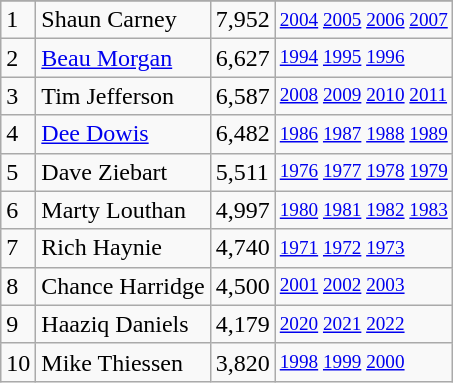<table class="wikitable">
<tr>
</tr>
<tr>
<td>1</td>
<td>Shaun Carney</td>
<td><abbr>7,952</abbr></td>
<td style="font-size:80%;"><a href='#'>2004</a> <a href='#'>2005</a> <a href='#'>2006</a> <a href='#'>2007</a></td>
</tr>
<tr>
<td>2</td>
<td><a href='#'>Beau Morgan</a></td>
<td><abbr>6,627</abbr></td>
<td style="font-size:80%;"><a href='#'>1994</a> <a href='#'>1995</a> <a href='#'>1996</a></td>
</tr>
<tr>
<td>3</td>
<td>Tim Jefferson</td>
<td><abbr>6,587</abbr></td>
<td style="font-size:80%;"><a href='#'>2008</a> <a href='#'>2009</a> <a href='#'>2010</a> <a href='#'>2011</a></td>
</tr>
<tr>
<td>4</td>
<td><a href='#'>Dee Dowis</a></td>
<td><abbr>6,482</abbr></td>
<td style="font-size:80%;"><a href='#'>1986</a> <a href='#'>1987</a> <a href='#'>1988</a> <a href='#'>1989</a></td>
</tr>
<tr>
<td>5</td>
<td>Dave Ziebart</td>
<td><abbr>5,511</abbr></td>
<td style="font-size:80%;"><a href='#'>1976</a> <a href='#'>1977</a> <a href='#'>1978</a> <a href='#'>1979</a></td>
</tr>
<tr>
<td>6</td>
<td>Marty Louthan</td>
<td><abbr>4,997</abbr></td>
<td style="font-size:80%;"><a href='#'>1980</a> <a href='#'>1981</a> <a href='#'>1982</a> <a href='#'>1983</a></td>
</tr>
<tr>
<td>7</td>
<td>Rich Haynie</td>
<td><abbr>4,740</abbr></td>
<td style="font-size:80%;"><a href='#'>1971</a> <a href='#'>1972</a> <a href='#'>1973</a></td>
</tr>
<tr>
<td>8</td>
<td>Chance Harridge</td>
<td><abbr>4,500</abbr></td>
<td style="font-size:80%;"><a href='#'>2001</a> <a href='#'>2002</a> <a href='#'>2003</a></td>
</tr>
<tr>
<td>9</td>
<td>Haaziq Daniels</td>
<td><abbr>4,179</abbr></td>
<td style="font-size:80%;"><a href='#'>2020</a> <a href='#'>2021</a> <a href='#'>2022</a></td>
</tr>
<tr>
<td>10</td>
<td>Mike Thiessen</td>
<td><abbr>3,820</abbr></td>
<td style="font-size:80%;"><a href='#'>1998</a> <a href='#'>1999</a> <a href='#'>2000</a></td>
</tr>
</table>
